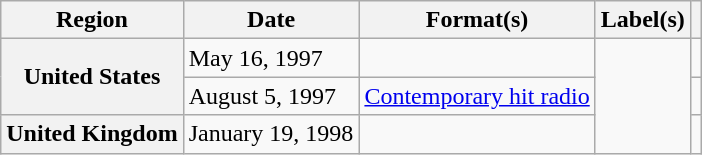<table class="wikitable plainrowheaders">
<tr>
<th scope="col">Region</th>
<th scope="col">Date</th>
<th scope="col">Format(s)</th>
<th scope="col">Label(s)</th>
<th scope="col"></th>
</tr>
<tr>
<th scope="row" rowspan="2">United States</th>
<td>May 16, 1997</td>
<td></td>
<td rowspan="3"></td>
<td></td>
</tr>
<tr>
<td>August 5, 1997</td>
<td><a href='#'>Contemporary hit radio</a></td>
<td></td>
</tr>
<tr>
<th scope="row">United Kingdom</th>
<td>January 19, 1998</td>
<td></td>
<td></td>
</tr>
</table>
